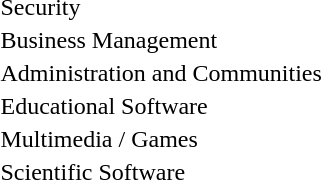<table>
<tr>
<td>Security</td>
<td></td>
<td></td>
<td></td>
</tr>
<tr>
<td>Business Management</td>
<td></td>
<td></td>
<td></td>
</tr>
<tr>
<td>Administration and Communities</td>
<td></td>
<td></td>
<td></td>
</tr>
<tr>
<td>Educational Software</td>
<td></td>
<td></td>
<td></td>
</tr>
<tr>
<td>Multimedia / Games</td>
<td></td>
<td></td>
<td></td>
</tr>
<tr>
<td>Scientific Software</td>
<td></td>
<td></td>
<td></td>
</tr>
</table>
